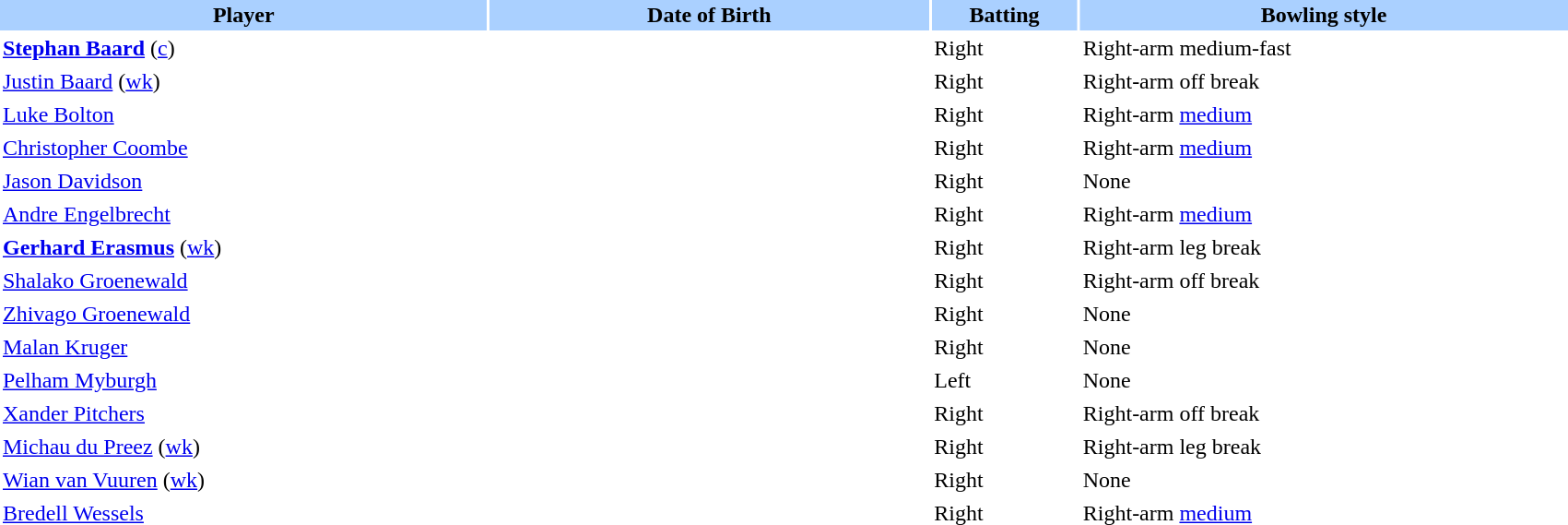<table border="0" cellspacing="2" cellpadding="2" style="width:90%;">
<tr style="background:#aad0ff;">
<th width=20%>Player</th>
<th width=18%>Date of Birth</th>
<th width=6%>Batting</th>
<th width=20%>Bowling style</th>
</tr>
<tr>
<td><strong><a href='#'>Stephan Baard</a></strong> (<a href='#'>c</a>)</td>
<td></td>
<td>Right</td>
<td>Right-arm medium-fast</td>
</tr>
<tr>
<td><a href='#'>Justin Baard</a> (<a href='#'>wk</a>)</td>
<td></td>
<td>Right</td>
<td>Right-arm off break</td>
</tr>
<tr>
<td><a href='#'>Luke Bolton</a></td>
<td></td>
<td>Right</td>
<td>Right-arm <a href='#'>medium</a></td>
</tr>
<tr>
<td><a href='#'>Christopher Coombe</a></td>
<td></td>
<td>Right</td>
<td>Right-arm <a href='#'>medium</a></td>
</tr>
<tr>
<td><a href='#'>Jason Davidson</a></td>
<td></td>
<td>Right</td>
<td>None</td>
</tr>
<tr>
<td><a href='#'>Andre Engelbrecht</a></td>
<td></td>
<td>Right</td>
<td>Right-arm <a href='#'>medium</a></td>
</tr>
<tr>
<td><strong><a href='#'>Gerhard Erasmus</a></strong> (<a href='#'>wk</a>)</td>
<td></td>
<td>Right</td>
<td>Right-arm leg break</td>
</tr>
<tr>
<td><a href='#'>Shalako Groenewald</a></td>
<td></td>
<td>Right</td>
<td>Right-arm off break</td>
</tr>
<tr>
<td><a href='#'>Zhivago Groenewald</a></td>
<td></td>
<td>Right</td>
<td>None</td>
</tr>
<tr>
<td><a href='#'>Malan Kruger</a></td>
<td></td>
<td>Right</td>
<td>None</td>
</tr>
<tr>
<td><a href='#'>Pelham Myburgh</a></td>
<td></td>
<td>Left</td>
<td>None</td>
</tr>
<tr>
<td><a href='#'>Xander Pitchers</a></td>
<td></td>
<td>Right</td>
<td>Right-arm off break</td>
</tr>
<tr>
<td><a href='#'>Michau du Preez</a> (<a href='#'>wk</a>)</td>
<td></td>
<td>Right</td>
<td>Right-arm leg break</td>
</tr>
<tr>
<td><a href='#'>Wian van Vuuren</a> (<a href='#'>wk</a>)</td>
<td></td>
<td>Right</td>
<td>None</td>
</tr>
<tr>
<td><a href='#'>Bredell Wessels</a></td>
<td></td>
<td>Right</td>
<td>Right-arm <a href='#'>medium</a></td>
</tr>
</table>
